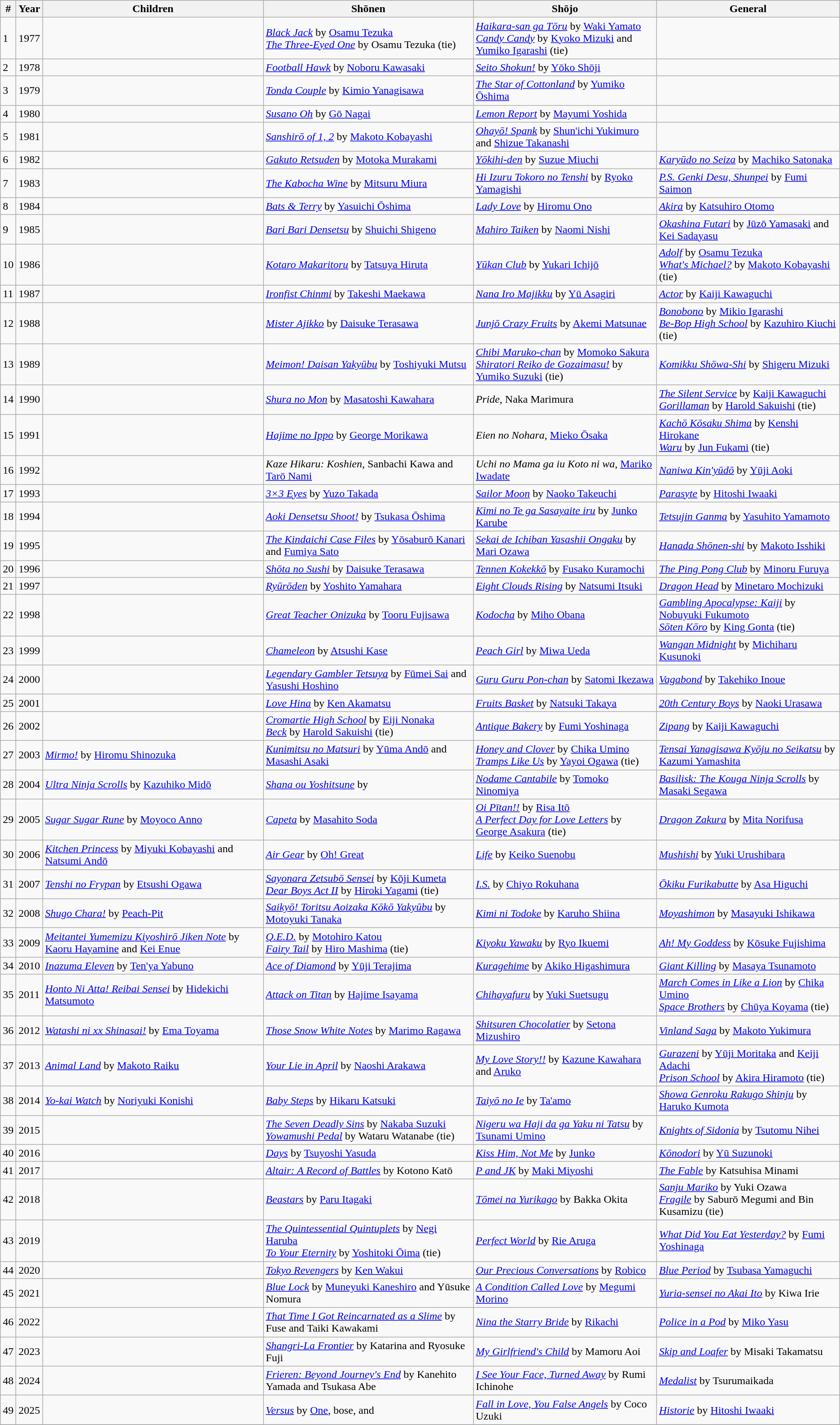<table class="wikitable">
<tr>
<th>#</th>
<th>Year</th>
<th>Children</th>
<th>Shōnen</th>
<th>Shōjo</th>
<th>General</th>
</tr>
<tr>
<td>1</td>
<td>1977</td>
<td></td>
<td><em><a href='#'>Black Jack</a></em> by <a href='#'>Osamu Tezuka</a> <br><em><a href='#'>The Three-Eyed One</a></em> by Osamu Tezuka (tie)</td>
<td><em><a href='#'>Haikara-san ga Tōru</a></em> by <a href='#'>Waki Yamato</a> <br><em><a href='#'>Candy Candy</a></em> by <a href='#'>Kyoko Mizuki</a> and <a href='#'>Yumiko Igarashi</a> (tie)</td>
<td></td>
</tr>
<tr>
<td>2</td>
<td>1978</td>
<td></td>
<td><em><a href='#'>Football Hawk</a></em> by <a href='#'>Noboru Kawasaki</a></td>
<td><em><a href='#'>Seito Shokun!</a></em> by <a href='#'>Yōko Shōji</a></td>
<td></td>
</tr>
<tr>
<td>3</td>
<td>1979</td>
<td></td>
<td><em><a href='#'>Tonda Couple</a></em> by <a href='#'>Kimio Yanagisawa</a></td>
<td><em><a href='#'>The Star of Cottonland</a></em> by <a href='#'>Yumiko Ōshima</a></td>
<td></td>
</tr>
<tr>
<td>4</td>
<td>1980</td>
<td></td>
<td><em><a href='#'>Susano Oh</a></em> by <a href='#'>Gō Nagai</a></td>
<td><em><a href='#'>Lemon Report</a></em> by <a href='#'>Mayumi Yoshida</a></td>
<td></td>
</tr>
<tr>
<td>5</td>
<td>1981</td>
<td></td>
<td><em><a href='#'>Sanshirō of 1, 2</a></em> by <a href='#'>Makoto Kobayashi</a></td>
<td><em><a href='#'>Ohayō! Spank</a></em> by <a href='#'>Shun'ichi Yukimuro</a> and <a href='#'>Shizue Takanashi</a></td>
<td></td>
</tr>
<tr>
<td>6</td>
<td>1982</td>
<td></td>
<td><em><a href='#'>Gakuto Retsuden</a></em> by <a href='#'>Motoka Murakami</a></td>
<td><em><a href='#'>Yōkihi-den</a></em> by <a href='#'>Suzue Miuchi</a></td>
<td><em><a href='#'>Karyūdo no Seiza</a></em> by <a href='#'>Machiko Satonaka</a></td>
</tr>
<tr>
<td>7</td>
<td>1983</td>
<td></td>
<td><em><a href='#'>The Kabocha Wine</a></em> by <a href='#'>Mitsuru Miura</a></td>
<td><em><a href='#'>Hi Izuru Tokoro no Tenshi</a></em> by <a href='#'>Ryoko Yamagishi</a></td>
<td><em><a href='#'>P.S. Genki Desu, Shunpei</a></em> by <a href='#'>Fumi Saimon</a></td>
</tr>
<tr>
<td>8</td>
<td>1984</td>
<td></td>
<td><em><a href='#'>Bats & Terry</a></em> by <a href='#'>Yasuichi Ōshima</a></td>
<td><em><a href='#'>Lady Love</a></em> by <a href='#'>Hiromu Ono</a></td>
<td><em><a href='#'>Akira</a></em> by <a href='#'>Katsuhiro Otomo</a></td>
</tr>
<tr>
<td>9</td>
<td>1985</td>
<td></td>
<td><em><a href='#'>Bari Bari Densetsu</a></em> by <a href='#'>Shuichi Shigeno</a></td>
<td><em><a href='#'>Mahiro Taiken</a></em> by <a href='#'>Naomi Nishi</a></td>
<td><em><a href='#'>Okashina Futari</a></em> by <a href='#'>Jūzō Yamasaki</a> and <a href='#'>Kei Sadayasu</a></td>
</tr>
<tr>
<td>10</td>
<td>1986</td>
<td></td>
<td><em><a href='#'>Kotaro Makaritoru</a></em> by <a href='#'>Tatsuya Hiruta</a></td>
<td><em><a href='#'>Yūkan Club</a></em> by <a href='#'>Yukari Ichijō</a></td>
<td><em><a href='#'>Adolf</a></em> by <a href='#'>Osamu Tezuka</a><br> <em><a href='#'>What's Michael?</a></em> by <a href='#'>Makoto Kobayashi</a> (tie)</td>
</tr>
<tr>
<td>11</td>
<td>1987</td>
<td></td>
<td><em><a href='#'>Ironfist Chinmi</a></em> by <a href='#'>Takeshi Maekawa</a></td>
<td><em><a href='#'>Nana Iro Majikku</a></em> by <a href='#'>Yū Asagiri</a></td>
<td><em><a href='#'>Actor</a></em> by <a href='#'>Kaiji Kawaguchi</a></td>
</tr>
<tr>
<td>12</td>
<td>1988</td>
<td></td>
<td><em><a href='#'>Mister Ajikko</a></em> by <a href='#'>Daisuke Terasawa</a></td>
<td><em><a href='#'>Junjō Crazy Fruits</a></em> by <a href='#'>Akemi Matsunae</a></td>
<td><em><a href='#'>Bonobono</a></em> by <a href='#'>Mikio Igarashi</a><br><em><a href='#'>Be-Bop High School</a></em> by <a href='#'>Kazuhiro Kiuchi</a> (tie)</td>
</tr>
<tr>
<td>13</td>
<td>1989</td>
<td></td>
<td><em><a href='#'>Meimon! Daisan Yakyūbu</a></em> by <a href='#'>Toshiyuki Mutsu</a></td>
<td><em><a href='#'>Chibi Maruko-chan</a></em> by <a href='#'>Momoko Sakura</a><br><em><a href='#'>Shiratori Reiko de Gozaimasu!</a></em> by <a href='#'>Yumiko Suzuki</a> (tie)</td>
<td><em><a href='#'>Komikku Shōwa-Shi</a></em> by <a href='#'>Shigeru Mizuki</a></td>
</tr>
<tr>
<td>14</td>
<td>1990</td>
<td></td>
<td><em><a href='#'>Shura no Mon</a></em> by <a href='#'>Masatoshi Kawahara</a></td>
<td><em>Pride</em>, Naka Marimura</td>
<td><em><a href='#'>The Silent Service</a></em> by <a href='#'>Kaiji Kawaguchi</a><br><em><a href='#'>Gorillaman</a></em> by <a href='#'>Harold Sakuishi</a> (tie)</td>
</tr>
<tr>
<td>15</td>
<td>1991</td>
<td></td>
<td><em><a href='#'>Hajime no Ippo</a></em> by <a href='#'>George Morikawa</a></td>
<td><em>Eien no Nohara</em>, <a href='#'>Mieko Ōsaka</a></td>
<td><em><a href='#'>Kachō Kōsaku Shima</a></em> by <a href='#'>Kenshi Hirokane</a><br><em><a href='#'>Waru</a></em> by <a href='#'>Jun Fukami</a> (tie)</td>
</tr>
<tr>
<td>16</td>
<td>1992</td>
<td></td>
<td><em>Kaze Hikaru: Koshien</em>, Sanbachi Kawa and <a href='#'>Tarō Nami</a></td>
<td><em>Uchi no Mama ga iu Koto ni wa</em>, <a href='#'>Mariko Iwadate</a></td>
<td><em><a href='#'>Naniwa Kin'yūdō</a></em> by <a href='#'>Yūji Aoki</a></td>
</tr>
<tr>
<td>17</td>
<td>1993</td>
<td></td>
<td><em><a href='#'>3×3 Eyes</a></em> by <a href='#'>Yuzo Takada</a></td>
<td><em><a href='#'>Sailor Moon</a></em> by <a href='#'>Naoko Takeuchi</a></td>
<td><em><a href='#'>Parasyte</a></em> by <a href='#'>Hitoshi Iwaaki</a></td>
</tr>
<tr>
<td>18</td>
<td>1994</td>
<td></td>
<td><em><a href='#'>Aoki Densetsu Shoot!</a></em> by <a href='#'>Tsukasa Ōshima</a></td>
<td><em><a href='#'>Kimi no Te ga Sasayaite iru</a></em> by <a href='#'>Junko Karube</a></td>
<td><em><a href='#'>Tetsujin Ganma</a></em> by <a href='#'>Yasuhito Yamamoto</a></td>
</tr>
<tr>
<td>19</td>
<td>1995</td>
<td></td>
<td><em><a href='#'>The Kindaichi Case Files</a></em> by <a href='#'>Yōsaburō Kanari</a> and <a href='#'>Fumiya Sato</a></td>
<td><em><a href='#'>Sekai de Ichiban Yasashii Ongaku</a></em> by <a href='#'>Mari Ozawa</a></td>
<td><em><a href='#'>Hanada Shōnen-shi</a></em> by <a href='#'>Makoto Isshiki</a></td>
</tr>
<tr>
<td>20</td>
<td>1996</td>
<td></td>
<td><em><a href='#'>Shōta no Sushi</a></em> by <a href='#'>Daisuke Terasawa</a></td>
<td><em><a href='#'>Tennen Kokekkō</a></em> by <a href='#'>Fusako Kuramochi</a></td>
<td><em><a href='#'>The Ping Pong Club</a></em> by <a href='#'>Minoru Furuya</a></td>
</tr>
<tr>
<td>21</td>
<td>1997</td>
<td></td>
<td><em><a href='#'>Ryūrōden</a></em> by <a href='#'>Yoshito Yamahara</a></td>
<td><em><a href='#'>Eight Clouds Rising</a></em> by <a href='#'>Natsumi Itsuki</a></td>
<td><em><a href='#'>Dragon Head</a></em> by <a href='#'>Minetaro Mochizuki</a></td>
</tr>
<tr>
<td>22</td>
<td>1998</td>
<td></td>
<td><em><a href='#'>Great Teacher Onizuka</a></em> by <a href='#'>Tooru Fujisawa</a></td>
<td><em><a href='#'>Kodocha</a></em> by <a href='#'>Miho Obana</a></td>
<td><em><a href='#'>Gambling Apocalypse: Kaiji</a></em> by <a href='#'>Nobuyuki Fukumoto</a><br><em><a href='#'>Sōten Kōro</a></em> by <a href='#'>King Gonta</a> (tie)</td>
</tr>
<tr>
<td>23</td>
<td>1999</td>
<td></td>
<td><em><a href='#'>Chameleon</a></em> by <a href='#'>Atsushi Kase</a></td>
<td><em><a href='#'>Peach Girl</a></em> by <a href='#'>Miwa Ueda</a></td>
<td><em><a href='#'>Wangan Midnight</a></em> by <a href='#'>Michiharu Kusunoki</a></td>
</tr>
<tr>
<td>24</td>
<td>2000</td>
<td></td>
<td><em><a href='#'>Legendary Gambler Tetsuya</a></em> by <a href='#'>Fūmei Sai</a> and <a href='#'>Yasushi Hoshino</a></td>
<td><em><a href='#'>Guru Guru Pon-chan</a></em> by <a href='#'>Satomi Ikezawa</a></td>
<td><em><a href='#'>Vagabond</a></em> by <a href='#'>Takehiko Inoue</a></td>
</tr>
<tr>
<td>25</td>
<td>2001</td>
<td></td>
<td><em><a href='#'>Love Hina</a></em> by <a href='#'>Ken Akamatsu</a></td>
<td><em><a href='#'>Fruits Basket</a></em> by <a href='#'>Natsuki Takaya</a></td>
<td><em><a href='#'>20th Century Boys</a></em> by <a href='#'>Naoki Urasawa</a></td>
</tr>
<tr>
<td>26</td>
<td>2002</td>
<td></td>
<td><em><a href='#'>Cromartie High School</a></em> by <a href='#'>Eiji Nonaka</a><br><em><a href='#'>Beck</a></em> by <a href='#'>Harold Sakuishi</a> (tie)</td>
<td><em><a href='#'>Antique Bakery</a></em> by <a href='#'>Fumi Yoshinaga</a></td>
<td><em><a href='#'>Zipang</a></em> by <a href='#'>Kaiji Kawaguchi</a></td>
</tr>
<tr>
<td>27</td>
<td>2003</td>
<td><em><a href='#'>Mirmo!</a></em> by <a href='#'>Hiromu Shinozuka</a></td>
<td><em><a href='#'>Kunimitsu no Matsuri</a></em> by <a href='#'>Yūma Andō</a> and <a href='#'>Masashi Asaki</a></td>
<td><em><a href='#'>Honey and Clover</a></em> by <a href='#'>Chika Umino</a> <br><em><a href='#'>Tramps Like Us</a></em> by <a href='#'>Yayoi Ogawa</a> (tie)</td>
<td><em><a href='#'>Tensai Yanagisawa Kyōju no Seikatsu</a></em> by <a href='#'>Kazumi Yamashita</a></td>
</tr>
<tr>
<td>28</td>
<td>2004</td>
<td><em><a href='#'>Ultra Ninja Scrolls</a></em> by <a href='#'>Kazuhiko Midō</a></td>
<td><em><a href='#'>Shana ou Yoshitsune</a></em> by </td>
<td><em><a href='#'>Nodame Cantabile</a></em> by <a href='#'>Tomoko Ninomiya</a></td>
<td><em><a href='#'>Basilisk: The Kouga Ninja Scrolls</a></em> by <a href='#'>Masaki Segawa</a></td>
</tr>
<tr>
<td>29</td>
<td>2005</td>
<td><em><a href='#'>Sugar Sugar Rune</a></em> by <a href='#'>Moyoco Anno</a></td>
<td><em><a href='#'>Capeta</a></em> by <a href='#'>Masahito Soda</a></td>
<td><em><a href='#'>Oi Pītan!!</a></em> by <a href='#'>Risa Itō</a><br><em><a href='#'>A Perfect Day for Love Letters</a></em> by <a href='#'>George Asakura</a> (tie)</td>
<td><em><a href='#'>Dragon Zakura</a></em> by <a href='#'>Mita Norifusa</a></td>
</tr>
<tr>
<td>30</td>
<td>2006</td>
<td><em><a href='#'>Kitchen Princess</a></em> by <a href='#'>Miyuki Kobayashi</a> and <a href='#'>Natsumi Andō</a></td>
<td><em><a href='#'>Air Gear</a></em> by <a href='#'>Oh! Great</a></td>
<td><em><a href='#'>Life</a></em> by <a href='#'>Keiko Suenobu</a></td>
<td><em><a href='#'>Mushishi</a></em> by <a href='#'>Yuki Urushibara</a></td>
</tr>
<tr>
<td>31</td>
<td>2007</td>
<td><em><a href='#'>Tenshi no Frypan</a></em> by <a href='#'>Etsushi Ogawa</a></td>
<td><em><a href='#'>Sayonara Zetsubō Sensei</a></em> by <a href='#'>Kōji Kumeta</a><br><em><a href='#'>Dear Boys Act II</a></em> by <a href='#'>Hiroki Yagami</a> (tie)</td>
<td><em><a href='#'>I.S.</a></em> by <a href='#'>Chiyo Rokuhana</a></td>
<td><em><a href='#'>Ōkiku Furikabutte</a></em> by <a href='#'>Asa Higuchi</a></td>
</tr>
<tr>
<td>32</td>
<td>2008</td>
<td><em><a href='#'>Shugo Chara!</a></em> by <a href='#'>Peach-Pit</a></td>
<td><em><a href='#'>Saikyō! Toritsu Aoizaka Kōkō Yakyūbu</a></em> by <a href='#'>Motoyuki Tanaka</a></td>
<td><em><a href='#'>Kimi ni Todoke</a></em> by <a href='#'>Karuho Shiina</a></td>
<td><em><a href='#'>Moyashimon</a></em> by <a href='#'>Masayuki Ishikawa</a></td>
</tr>
<tr>
<td>33</td>
<td>2009</td>
<td><em><a href='#'>Meitantei Yumemizu Kiyoshirō Jiken Note</a></em> by <a href='#'>Kaoru Hayamine</a> and <a href='#'>Kei Enue</a></td>
<td><em><a href='#'>Q.E.D.</a></em> by <a href='#'>Motohiro Katou</a><br><em><a href='#'>Fairy Tail</a></em> by <a href='#'>Hiro Mashima</a> (tie)</td>
<td><em><a href='#'>Kiyoku Yawaku</a></em> by <a href='#'>Ryo Ikuemi</a></td>
<td><em><a href='#'>Ah! My Goddess</a></em> by <a href='#'>Kōsuke Fujishima</a></td>
</tr>
<tr>
<td>34</td>
<td>2010</td>
<td><em><a href='#'>Inazuma Eleven</a></em> by <a href='#'>Ten'ya Yabuno</a></td>
<td><em><a href='#'>Ace of Diamond</a></em> by <a href='#'>Yūji Terajima</a></td>
<td><em><a href='#'>Kuragehime</a></em> by <a href='#'>Akiko Higashimura</a></td>
<td><em><a href='#'>Giant Killing</a></em> by <a href='#'>Masaya Tsunamoto</a></td>
</tr>
<tr>
<td>35</td>
<td>2011</td>
<td><em><a href='#'>Honto Ni Atta! Reibai Sensei</a></em> by <a href='#'>Hidekichi Matsumoto</a></td>
<td><em><a href='#'>Attack on Titan</a></em> by <a href='#'>Hajime Isayama</a></td>
<td><em><a href='#'>Chihayafuru</a></em> by <a href='#'>Yuki Suetsugu</a></td>
<td><em><a href='#'>March Comes in Like a Lion</a></em> by <a href='#'>Chika Umino</a><br><em><a href='#'>Space Brothers</a></em> by <a href='#'>Chūya Koyama</a> (tie)</td>
</tr>
<tr>
<td>36</td>
<td>2012</td>
<td><em><a href='#'>Watashi ni xx Shinasai!</a></em> by <a href='#'>Ema Toyama</a></td>
<td><em><a href='#'>Those Snow White Notes</a></em> by <a href='#'>Marimo Ragawa</a></td>
<td><em><a href='#'>Shitsuren Chocolatier</a></em> by <a href='#'>Setona Mizushiro</a></td>
<td><em><a href='#'>Vinland Saga</a></em> by <a href='#'>Makoto Yukimura</a></td>
</tr>
<tr>
<td>37</td>
<td>2013</td>
<td><em><a href='#'>Animal Land</a></em> by <a href='#'>Makoto Raiku</a></td>
<td><em><a href='#'>Your Lie in April</a></em> by <a href='#'>Naoshi Arakawa</a></td>
<td><em><a href='#'>My Love Story!!</a></em> by <a href='#'>Kazune Kawahara</a> and <a href='#'>Aruko</a></td>
<td><em><a href='#'>Gurazeni</a></em> by <a href='#'>Yūji Moritaka</a> and <a href='#'>Keiji Adachi</a><br> <em><a href='#'>Prison School</a></em> by <a href='#'>Akira Hiramoto</a> (tie)</td>
</tr>
<tr>
<td>38</td>
<td>2014</td>
<td><em><a href='#'>Yo-kai Watch</a></em> by <a href='#'>Noriyuki Konishi</a></td>
<td><em><a href='#'>Baby Steps</a></em> by <a href='#'>Hikaru Katsuki</a></td>
<td><em><a href='#'>Taiyō no Ie</a></em> by <a href='#'>Ta'amo</a></td>
<td><em><a href='#'>Showa Genroku Rakugo Shinju</a></em> by <a href='#'>Haruko Kumota</a></td>
</tr>
<tr>
<td>39</td>
<td>2015</td>
<td></td>
<td><em><a href='#'>The Seven Deadly Sins</a></em> by <a href='#'>Nakaba Suzuki</a><br><em><a href='#'>Yowamushi Pedal</a></em> by Wataru Watanabe (tie)</td>
<td><em><a href='#'>Nigeru wa Haji da ga Yaku ni Tatsu</a></em> by <a href='#'>Tsunami Umino</a></td>
<td><em><a href='#'>Knights of Sidonia</a></em> by <a href='#'>Tsutomu Nihei</a></td>
</tr>
<tr>
<td>40</td>
<td>2016</td>
<td></td>
<td><em><a href='#'>Days</a></em> by <a href='#'>Tsuyoshi Yasuda</a></td>
<td><em><a href='#'>Kiss Him, Not Me</a></em> by <a href='#'>Junko</a></td>
<td><em><a href='#'>Kōnodori</a></em> by <a href='#'>Yū Suzunoki</a></td>
</tr>
<tr>
<td>41</td>
<td>2017</td>
<td></td>
<td><em><a href='#'>Altair: A Record of Battles</a></em> by Kotono Katō</td>
<td><em><a href='#'>P and JK</a></em> by <a href='#'>Maki Miyoshi</a></td>
<td><em><a href='#'>The Fable</a></em> by Katsuhisa Minami</td>
</tr>
<tr>
<td>42</td>
<td>2018</td>
<td></td>
<td><em><a href='#'>Beastars</a></em> by <a href='#'>Paru Itagaki</a></td>
<td><em><a href='#'>Tōmei na Yurikago</a></em> by Bakka Okita</td>
<td><em><a href='#'>Sanju Mariko</a></em> by Yuki Ozawa<br><em><a href='#'>Fragile</a></em> by Saburō Megumi and Bin Kusamizu (tie)</td>
</tr>
<tr>
<td>43</td>
<td>2019</td>
<td></td>
<td><em><a href='#'>The Quintessential Quintuplets</a></em> by <a href='#'>Negi Haruba</a><br><em><a href='#'>To Your Eternity</a></em> by <a href='#'>Yoshitoki Ōima</a> (tie)</td>
<td><em><a href='#'>Perfect World</a></em> by <a href='#'>Rie Aruga</a></td>
<td><em><a href='#'>What Did You Eat Yesterday?</a></em> by <a href='#'>Fumi Yoshinaga</a></td>
</tr>
<tr>
<td>44</td>
<td>2020</td>
<td></td>
<td><em><a href='#'>Tokyo Revengers</a></em> by <a href='#'>Ken Wakui</a></td>
<td><em><a href='#'>Our Precious Conversations</a></em> by <a href='#'>Robico</a></td>
<td><em><a href='#'>Blue Period</a></em> by <a href='#'>Tsubasa Yamaguchi</a></td>
</tr>
<tr>
<td>45</td>
<td>2021</td>
<td></td>
<td><em><a href='#'>Blue Lock</a></em> by <a href='#'>Muneyuki Kaneshiro</a> and Yūsuke Nomura</td>
<td><em><a href='#'>A Condition Called Love</a></em> by <a href='#'>Megumi Morino</a></td>
<td><em><a href='#'>Yuria-sensei no Akai Ito</a></em> by Kiwa Irie</td>
</tr>
<tr>
<td>46</td>
<td>2022</td>
<td></td>
<td><em><a href='#'>That Time I Got Reincarnated as a Slime</a></em> by Fuse and Taiki Kawakami</td>
<td><em><a href='#'>Nina the Starry Bride</a></em> by <a href='#'>Rikachi</a></td>
<td><em><a href='#'>Police in a Pod</a></em> by <a href='#'>Miko Yasu</a></td>
</tr>
<tr>
<td>47</td>
<td>2023</td>
<td></td>
<td><em><a href='#'>Shangri-La Frontier</a></em> by Katarina and Ryosuke Fuji</td>
<td><em><a href='#'>My Girlfriend's Child</a></em> by Mamoru Aoi</td>
<td><em><a href='#'>Skip and Loafer</a></em> by Misaki Takamatsu</td>
</tr>
<tr>
<td>48</td>
<td>2024</td>
<td></td>
<td><em><a href='#'>Frieren: Beyond Journey's End</a></em> by Kanehito Yamada and Tsukasa Abe</td>
<td><em><a href='#'>I See Your Face, Turned Away</a></em> by Rumi Ichinohe</td>
<td><em><a href='#'>Medalist</a></em> by Tsurumaikada</td>
</tr>
<tr>
<td>49</td>
<td>2025</td>
<td></td>
<td><em><a href='#'>Versus</a></em> by <a href='#'>One</a>, bose, and </td>
<td><em><a href='#'>Fall in Love, You False Angels</a></em> by Coco Uzuki</td>
<td><em><a href='#'>Historie</a></em> by <a href='#'>Hitoshi Iwaaki</a></td>
</tr>
<tr>
</tr>
</table>
